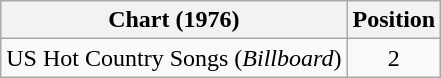<table class="wikitable">
<tr>
<th>Chart (1976)</th>
<th>Position</th>
</tr>
<tr>
<td>US Hot Country Songs (<em>Billboard</em>)</td>
<td align="center">2</td>
</tr>
</table>
